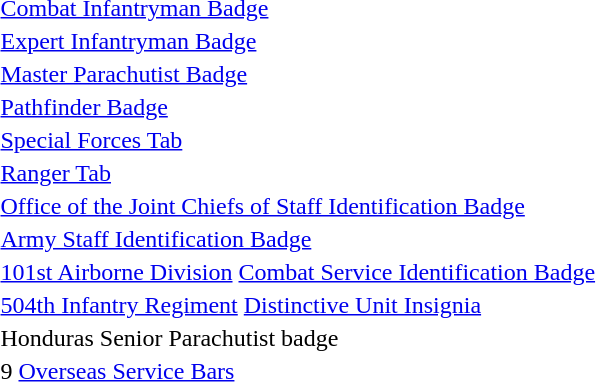<table>
<tr>
<td></td>
<td><a href='#'>Combat Infantryman Badge</a></td>
</tr>
<tr>
<td></td>
<td><a href='#'>Expert Infantryman Badge</a></td>
</tr>
<tr>
<td></td>
<td><a href='#'>Master Parachutist Badge</a></td>
</tr>
<tr>
<td></td>
<td><a href='#'>Pathfinder Badge</a></td>
</tr>
<tr>
<td></td>
<td><a href='#'>Special Forces Tab</a></td>
</tr>
<tr>
<td></td>
<td><a href='#'>Ranger Tab</a></td>
</tr>
<tr>
<td></td>
<td><a href='#'>Office of the Joint Chiefs of Staff Identification Badge</a></td>
</tr>
<tr>
<td></td>
<td><a href='#'>Army Staff Identification Badge</a></td>
</tr>
<tr>
<td></td>
<td><a href='#'>101st Airborne Division</a> <a href='#'>Combat Service Identification Badge</a></td>
</tr>
<tr>
<td></td>
<td><a href='#'>504th Infantry Regiment</a> <a href='#'>Distinctive Unit Insignia</a></td>
</tr>
<tr>
<td></td>
<td>Honduras Senior Parachutist badge</td>
</tr>
<tr>
<td></td>
<td>9 <a href='#'>Overseas Service Bars</a></td>
</tr>
</table>
